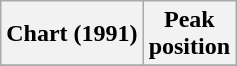<table class="wikitable plainrowheaders" style="text-align:center">
<tr>
<th scope="col">Chart (1991)</th>
<th scope="col">Peak<br>position</th>
</tr>
<tr>
</tr>
</table>
